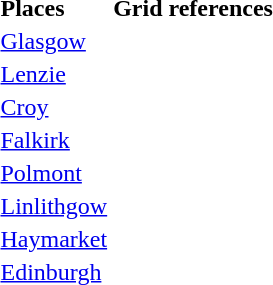<table ->
<tr>
<td><strong>Places</strong></td>
<td><strong>Grid references</strong></td>
</tr>
<tr>
<td><a href='#'>Glasgow</a></td>
<td></td>
</tr>
<tr>
<td><a href='#'>Lenzie</a></td>
<td></td>
</tr>
<tr>
<td><a href='#'>Croy</a></td>
<td></td>
</tr>
<tr>
<td><a href='#'>Falkirk</a></td>
<td></td>
</tr>
<tr>
<td><a href='#'>Polmont</a></td>
<td></td>
</tr>
<tr>
<td><a href='#'>Linlithgow</a></td>
<td></td>
</tr>
<tr>
<td><a href='#'>Haymarket</a></td>
<td></td>
</tr>
<tr>
<td><a href='#'>Edinburgh</a></td>
<td></td>
</tr>
</table>
